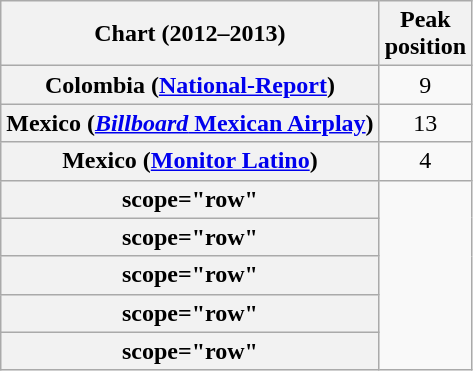<table class="wikitable plainrowheaders sortable" style="text-align:center;">
<tr>
<th scope="col">Chart (2012–2013)</th>
<th scope="col">Peak<br>position</th>
</tr>
<tr>
<th scope="row">Colombia (<a href='#'>National-Report</a>)</th>
<td style="text-align:center;">9</td>
</tr>
<tr>
<th scope="row">Mexico (<a href='#'><em>Billboard</em> Mexican Airplay</a>)</th>
<td style="text-align:center;">13</td>
</tr>
<tr>
<th scope="row">Mexico (<a href='#'>Monitor Latino</a>)</th>
<td style="text-align:center;">4</td>
</tr>
<tr>
<th>scope="row"</th>
</tr>
<tr>
<th>scope="row"</th>
</tr>
<tr>
<th>scope="row"</th>
</tr>
<tr>
<th>scope="row"</th>
</tr>
<tr>
<th>scope="row"</th>
</tr>
</table>
